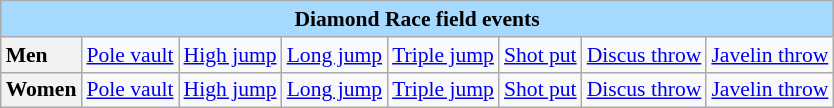<table class=wikitable style="font-size:90%; margin: 1em auto 1em auto">
<tr>
<td colspan="8"  style="background:#a5d9ff; text-align:center;"><strong>Diamond Race field events</strong></td>
</tr>
<tr>
<td style="background:#f2f2f2;"><strong>Men</strong></td>
<td><a href='#'>Pole vault</a></td>
<td><a href='#'>High jump</a></td>
<td><a href='#'>Long jump</a></td>
<td><a href='#'>Triple jump</a></td>
<td><a href='#'>Shot put</a></td>
<td><a href='#'>Discus throw</a></td>
<td><a href='#'>Javelin throw</a></td>
</tr>
<tr>
<td style="background:#f2f2f2;"><strong>Women</strong></td>
<td><a href='#'>Pole vault</a></td>
<td><a href='#'>High jump</a></td>
<td><a href='#'>Long jump</a></td>
<td><a href='#'>Triple jump</a></td>
<td><a href='#'>Shot put</a></td>
<td><a href='#'>Discus throw</a></td>
<td><a href='#'>Javelin throw</a></td>
</tr>
</table>
